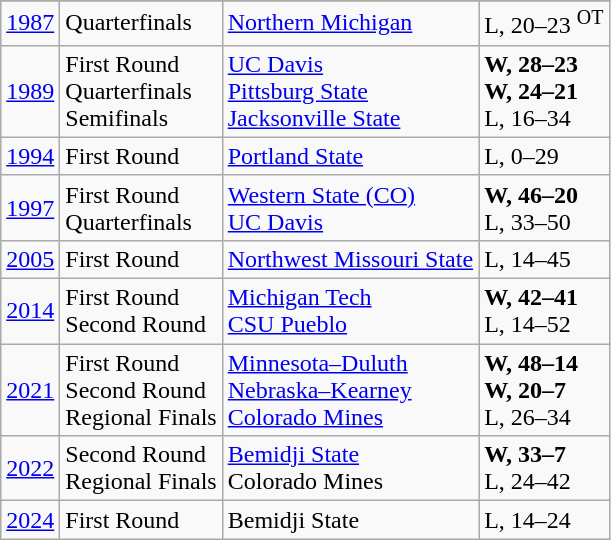<table class="wikitable">
<tr>
</tr>
<tr>
<td><a href='#'>1987</a></td>
<td>Quarterfinals</td>
<td><a href='#'>Northern Michigan</a></td>
<td>L, 20–23 <sup>OT</sup></td>
</tr>
<tr>
<td><a href='#'>1989</a></td>
<td>First Round<br>Quarterfinals<br>Semifinals</td>
<td><a href='#'>UC Davis</a><br><a href='#'>Pittsburg State</a><br><a href='#'>Jacksonville State</a></td>
<td><strong>W, 28–23</strong><br><strong>W, 24–21</strong><br>L, 16–34</td>
</tr>
<tr>
<td><a href='#'>1994</a></td>
<td>First Round</td>
<td><a href='#'>Portland State</a></td>
<td>L, 0–29</td>
</tr>
<tr>
<td><a href='#'>1997</a></td>
<td>First Round<br>Quarterfinals</td>
<td><a href='#'>Western State (CO)</a><br><a href='#'>UC Davis</a></td>
<td><strong>W, 46–20</strong><br>L, 33–50</td>
</tr>
<tr>
<td><a href='#'>2005</a></td>
<td>First Round</td>
<td><a href='#'>Northwest Missouri State</a></td>
<td>L, 14–45</td>
</tr>
<tr>
<td><a href='#'>2014</a></td>
<td>First Round<br>Second Round</td>
<td><a href='#'>Michigan Tech</a><br><a href='#'>CSU Pueblo</a></td>
<td><strong>W, 42–41</strong><br>L, 14–52</td>
</tr>
<tr>
<td><a href='#'>2021</a></td>
<td>First Round<br>Second Round<br>Regional Finals</td>
<td><a href='#'>Minnesota–Duluth</a><br><a href='#'>Nebraska–Kearney</a><br><a href='#'>Colorado Mines</a></td>
<td><strong>W, 48–14</strong><br><strong>W, 20–7</strong><br>L, 26–34</td>
</tr>
<tr>
<td><a href='#'>2022</a></td>
<td>Second Round<br>Regional Finals</td>
<td><a href='#'>Bemidji State</a><br>Colorado Mines</td>
<td><strong>W, 33–7</strong><br>L, 24–42</td>
</tr>
<tr>
<td><a href='#'>2024</a></td>
<td>First Round</td>
<td>Bemidji State</td>
<td>L, 14–24</td>
</tr>
</table>
